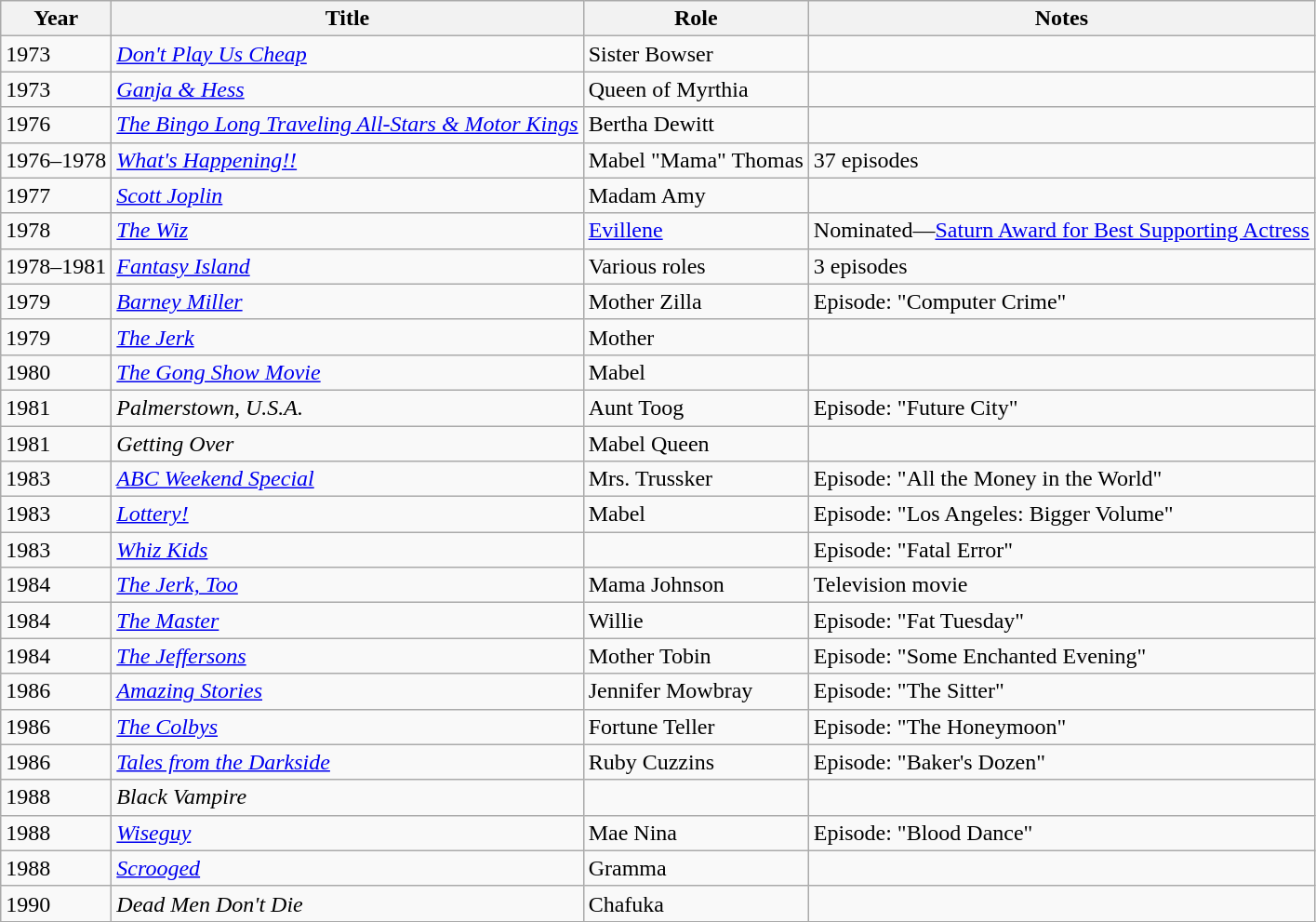<table class="wikitable sortable">
<tr>
<th>Year</th>
<th>Title</th>
<th>Role</th>
<th class="unsortable">Notes</th>
</tr>
<tr>
<td>1973</td>
<td><em><a href='#'>Don't Play Us Cheap</a></em></td>
<td>Sister Bowser</td>
<td></td>
</tr>
<tr>
<td>1973</td>
<td><em><a href='#'>Ganja & Hess</a></em></td>
<td>Queen of Myrthia</td>
<td></td>
</tr>
<tr>
<td>1976</td>
<td><em><a href='#'>The Bingo Long Traveling All-Stars & Motor Kings</a></em></td>
<td>Bertha Dewitt</td>
<td></td>
</tr>
<tr>
<td>1976–1978</td>
<td><em><a href='#'>What's Happening!!</a></em></td>
<td>Mabel "Mama" Thomas</td>
<td>37 episodes</td>
</tr>
<tr>
<td>1977</td>
<td><em><a href='#'>Scott Joplin</a></em></td>
<td>Madam Amy</td>
<td></td>
</tr>
<tr>
<td>1978</td>
<td><em><a href='#'>The Wiz</a></em></td>
<td><a href='#'>Evillene</a></td>
<td>Nominated—<a href='#'>Saturn Award for Best Supporting Actress</a></td>
</tr>
<tr>
<td>1978–1981</td>
<td><em><a href='#'>Fantasy Island</a></em></td>
<td>Various roles</td>
<td>3 episodes</td>
</tr>
<tr>
<td>1979</td>
<td><em><a href='#'>Barney Miller</a></em></td>
<td>Mother Zilla</td>
<td>Episode: "Computer Crime"</td>
</tr>
<tr>
<td>1979</td>
<td><em><a href='#'>The Jerk</a></em></td>
<td>Mother</td>
<td></td>
</tr>
<tr>
<td>1980</td>
<td><em><a href='#'>The Gong Show Movie</a></em></td>
<td>Mabel</td>
<td></td>
</tr>
<tr>
<td>1981</td>
<td><em>Palmerstown, U.S.A.</em></td>
<td>Aunt Toog</td>
<td>Episode: "Future City"</td>
</tr>
<tr>
<td>1981</td>
<td><em>Getting Over</em></td>
<td>Mabel Queen</td>
<td></td>
</tr>
<tr>
<td>1983</td>
<td><em><a href='#'>ABC Weekend Special</a></em></td>
<td>Mrs. Trussker</td>
<td>Episode: "All the Money in the World"</td>
</tr>
<tr>
<td>1983</td>
<td><em><a href='#'>Lottery!</a></em></td>
<td>Mabel</td>
<td>Episode: "Los Angeles: Bigger Volume"</td>
</tr>
<tr>
<td>1983</td>
<td><em><a href='#'>Whiz Kids</a></em></td>
<td></td>
<td>Episode: "Fatal Error"</td>
</tr>
<tr>
<td>1984</td>
<td><em><a href='#'>The Jerk, Too</a></em></td>
<td>Mama Johnson</td>
<td>Television movie</td>
</tr>
<tr>
<td>1984</td>
<td><em><a href='#'>The Master</a></em></td>
<td>Willie</td>
<td>Episode: "Fat Tuesday"</td>
</tr>
<tr>
<td>1984</td>
<td><em><a href='#'>The Jeffersons</a></em></td>
<td>Mother Tobin</td>
<td>Episode: "Some Enchanted Evening"</td>
</tr>
<tr>
<td>1986</td>
<td><em><a href='#'>Amazing Stories</a></em></td>
<td>Jennifer Mowbray</td>
<td>Episode: "The Sitter"</td>
</tr>
<tr>
<td>1986</td>
<td><em><a href='#'>The Colbys</a></em></td>
<td>Fortune Teller</td>
<td>Episode: "The Honeymoon"</td>
</tr>
<tr>
<td>1986</td>
<td><em><a href='#'>Tales from the Darkside</a></em></td>
<td>Ruby Cuzzins</td>
<td>Episode: "Baker's Dozen"</td>
</tr>
<tr>
<td>1988</td>
<td><em>Black Vampire</em></td>
<td></td>
<td></td>
</tr>
<tr>
<td>1988</td>
<td><em><a href='#'>Wiseguy</a></em></td>
<td>Mae Nina</td>
<td>Episode: "Blood Dance"</td>
</tr>
<tr>
<td>1988</td>
<td><em><a href='#'>Scrooged</a></em></td>
<td>Gramma</td>
<td></td>
</tr>
<tr>
<td>1990</td>
<td><em>Dead Men Don't Die</em></td>
<td>Chafuka</td>
<td></td>
</tr>
<tr>
</tr>
</table>
